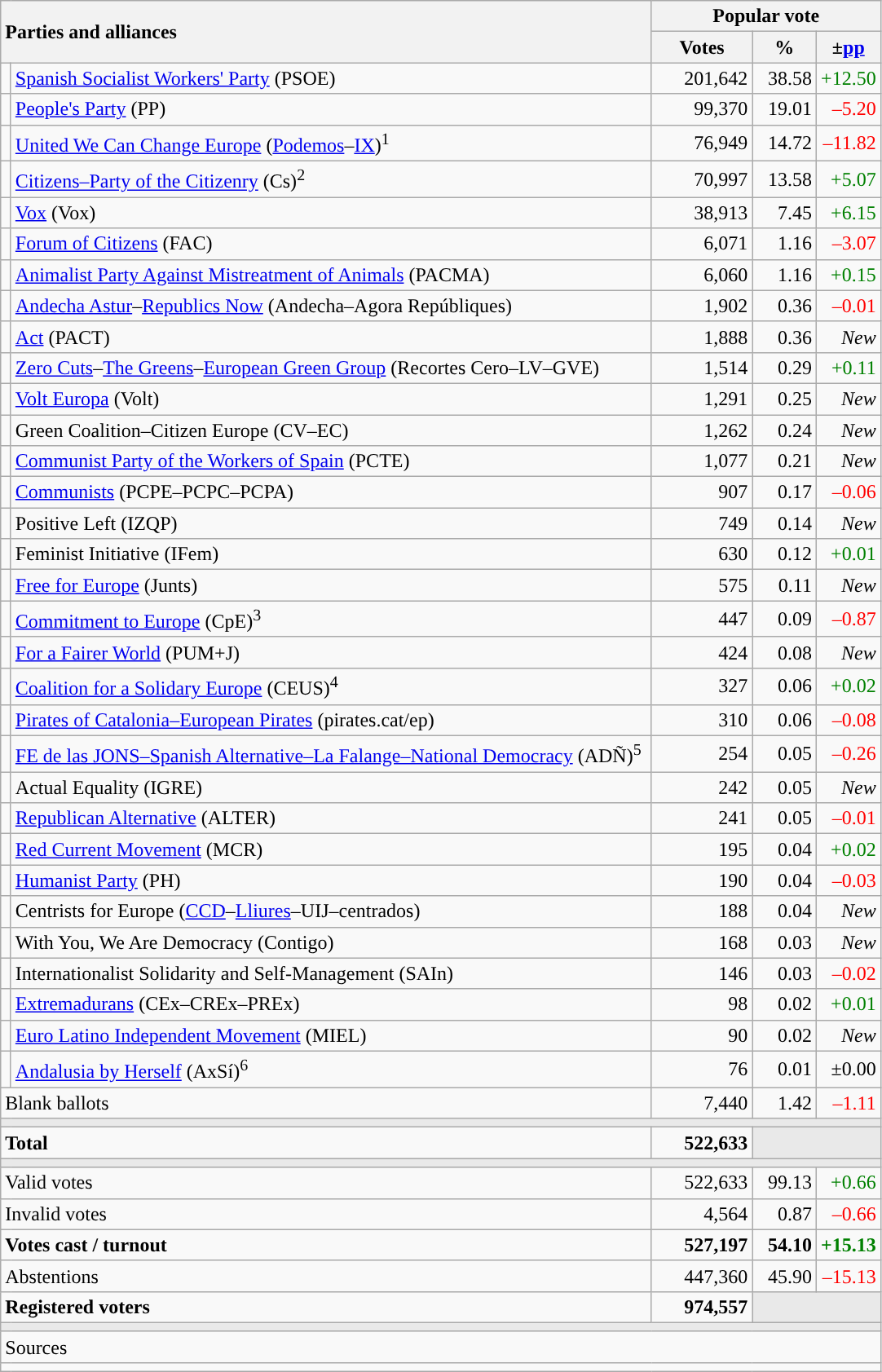<table class="wikitable" style="text-align:right;">
<tr>
<th style="text-align:left;" rowspan="2" colspan="2" width="525">Parties and alliances</th>
<th colspan="3">Popular vote</th>
</tr>
<tr>
<th width="75">Votes</th>
<th width="45">%</th>
<th width="45">±<a href='#'>pp</a></th>
</tr>
<tr>
<td width="1" style="color:inherit;background:"></td>
<td align="left"><a href='#'>Spanish Socialist Workers' Party</a> (PSOE)</td>
<td>201,642</td>
<td>38.58</td>
<td style="color:green;">+12.50</td>
</tr>
<tr>
<td style="color:inherit;background:"></td>
<td align="left"><a href='#'>People's Party</a> (PP)</td>
<td>99,370</td>
<td>19.01</td>
<td style="color:red;">–5.20</td>
</tr>
<tr>
<td style="color:inherit;background:"></td>
<td align="left"><a href='#'>United We Can Change Europe</a> (<a href='#'>Podemos</a>–<a href='#'>IX</a>)<sup>1</sup></td>
<td>76,949</td>
<td>14.72</td>
<td style="color:red;">–11.82</td>
</tr>
<tr>
<td style="color:inherit;background:"></td>
<td align="left"><a href='#'>Citizens–Party of the Citizenry</a> (Cs)<sup>2</sup></td>
<td>70,997</td>
<td>13.58</td>
<td style="color:green;">+5.07</td>
</tr>
<tr>
<td style="color:inherit;background:"></td>
<td align="left"><a href='#'>Vox</a> (Vox)</td>
<td>38,913</td>
<td>7.45</td>
<td style="color:green;">+6.15</td>
</tr>
<tr>
<td style="color:inherit;background:"></td>
<td align="left"><a href='#'>Forum of Citizens</a> (FAC)</td>
<td>6,071</td>
<td>1.16</td>
<td style="color:red;">–3.07</td>
</tr>
<tr>
<td style="color:inherit;background:"></td>
<td align="left"><a href='#'>Animalist Party Against Mistreatment of Animals</a> (PACMA)</td>
<td>6,060</td>
<td>1.16</td>
<td style="color:green;">+0.15</td>
</tr>
<tr>
<td style="color:inherit;background:"></td>
<td align="left"><a href='#'>Andecha Astur</a>–<a href='#'>Republics Now</a> (Andecha–Agora Repúbliques)</td>
<td>1,902</td>
<td>0.36</td>
<td style="color:red;">–0.01</td>
</tr>
<tr>
<td style="color:inherit;background:"></td>
<td align="left"><a href='#'>Act</a> (PACT)</td>
<td>1,888</td>
<td>0.36</td>
<td><em>New</em></td>
</tr>
<tr>
<td style="color:inherit;background:"></td>
<td align="left"><a href='#'>Zero Cuts</a>–<a href='#'>The Greens</a>–<a href='#'>European Green Group</a> (Recortes Cero–LV–GVE)</td>
<td>1,514</td>
<td>0.29</td>
<td style="color:green;">+0.11</td>
</tr>
<tr>
<td style="color:inherit;background:"></td>
<td align="left"><a href='#'>Volt Europa</a> (Volt)</td>
<td>1,291</td>
<td>0.25</td>
<td><em>New</em></td>
</tr>
<tr>
<td style="color:inherit;background:"></td>
<td align="left">Green Coalition–Citizen Europe (CV–EC)</td>
<td>1,262</td>
<td>0.24</td>
<td><em>New</em></td>
</tr>
<tr>
<td style="color:inherit;background:"></td>
<td align="left"><a href='#'>Communist Party of the Workers of Spain</a> (PCTE)</td>
<td>1,077</td>
<td>0.21</td>
<td><em>New</em></td>
</tr>
<tr>
<td style="color:inherit;background:"></td>
<td align="left"><a href='#'>Communists</a> (PCPE–PCPC–PCPA)</td>
<td>907</td>
<td>0.17</td>
<td style="color:red;">–0.06</td>
</tr>
<tr>
<td style="color:inherit;background:"></td>
<td align="left">Positive Left (IZQP)</td>
<td>749</td>
<td>0.14</td>
<td><em>New</em></td>
</tr>
<tr>
<td style="color:inherit;background:"></td>
<td align="left">Feminist Initiative (IFem)</td>
<td>630</td>
<td>0.12</td>
<td style="color:green;">+0.01</td>
</tr>
<tr>
<td style="color:inherit;background:"></td>
<td align="left"><a href='#'>Free for Europe</a> (Junts)</td>
<td>575</td>
<td>0.11</td>
<td><em>New</em></td>
</tr>
<tr>
<td style="color:inherit;background:"></td>
<td align="left"><a href='#'>Commitment to Europe</a> (CpE)<sup>3</sup></td>
<td>447</td>
<td>0.09</td>
<td style="color:red;">–0.87</td>
</tr>
<tr>
<td style="color:inherit;background:"></td>
<td align="left"><a href='#'>For a Fairer World</a> (PUM+J)</td>
<td>424</td>
<td>0.08</td>
<td><em>New</em></td>
</tr>
<tr>
<td style="color:inherit;background:"></td>
<td align="left"><a href='#'>Coalition for a Solidary Europe</a> (CEUS)<sup>4</sup></td>
<td>327</td>
<td>0.06</td>
<td style="color:green;">+0.02</td>
</tr>
<tr>
<td style="color:inherit;background:"></td>
<td align="left"><a href='#'>Pirates of Catalonia–European Pirates</a> (pirates.cat/ep)</td>
<td>310</td>
<td>0.06</td>
<td style="color:red;">–0.08</td>
</tr>
<tr>
<td style="color:inherit;background:"></td>
<td align="left"><a href='#'>FE de las JONS–Spanish Alternative–La Falange–National Democracy</a> (ADÑ)<sup>5</sup></td>
<td>254</td>
<td>0.05</td>
<td style="color:red;">–0.26</td>
</tr>
<tr>
<td style="color:inherit;background:"></td>
<td align="left">Actual Equality (IGRE)</td>
<td>242</td>
<td>0.05</td>
<td><em>New</em></td>
</tr>
<tr>
<td style="color:inherit;background:"></td>
<td align="left"><a href='#'>Republican Alternative</a> (ALTER)</td>
<td>241</td>
<td>0.05</td>
<td style="color:red;">–0.01</td>
</tr>
<tr>
<td style="color:inherit;background:"></td>
<td align="left"><a href='#'>Red Current Movement</a> (MCR)</td>
<td>195</td>
<td>0.04</td>
<td style="color:green;">+0.02</td>
</tr>
<tr>
<td style="color:inherit;background:"></td>
<td align="left"><a href='#'>Humanist Party</a> (PH)</td>
<td>190</td>
<td>0.04</td>
<td style="color:red;">–0.03</td>
</tr>
<tr>
<td style="color:inherit;background:"></td>
<td align="left">Centrists for Europe (<a href='#'>CCD</a>–<a href='#'>Lliures</a>–UIJ–centrados)</td>
<td>188</td>
<td>0.04</td>
<td><em>New</em></td>
</tr>
<tr>
<td style="color:inherit;background:"></td>
<td align="left">With You, We Are Democracy (Contigo)</td>
<td>168</td>
<td>0.03</td>
<td><em>New</em></td>
</tr>
<tr>
<td style="color:inherit;background:"></td>
<td align="left">Internationalist Solidarity and Self-Management (SAIn)</td>
<td>146</td>
<td>0.03</td>
<td style="color:red;">–0.02</td>
</tr>
<tr>
<td style="color:inherit;background:"></td>
<td align="left"><a href='#'>Extremadurans</a> (CEx–CREx–PREx)</td>
<td>98</td>
<td>0.02</td>
<td style="color:green;">+0.01</td>
</tr>
<tr>
<td style="color:inherit;background:"></td>
<td align="left"><a href='#'>Euro Latino Independent Movement</a> (MIEL)</td>
<td>90</td>
<td>0.02</td>
<td><em>New</em></td>
</tr>
<tr>
<td style="color:inherit;background:"></td>
<td align="left"><a href='#'>Andalusia by Herself</a> (AxSí)<sup>6</sup></td>
<td>76</td>
<td>0.01</td>
<td>±0.00</td>
</tr>
<tr>
<td align="left" colspan="2">Blank ballots</td>
<td>7,440</td>
<td>1.42</td>
<td style="color:red;">–1.11</td>
</tr>
<tr>
<td colspan="5" bgcolor="#E9E9E9"></td>
</tr>
<tr style="font-weight:bold;">
<td align="left" colspan="2">Total</td>
<td>522,633</td>
<td bgcolor="#E9E9E9" colspan="2"></td>
</tr>
<tr>
<td colspan="5" bgcolor="#E9E9E9"></td>
</tr>
<tr>
<td align="left" colspan="2">Valid votes</td>
<td>522,633</td>
<td>99.13</td>
<td style="color:green;">+0.66</td>
</tr>
<tr>
<td align="left" colspan="2">Invalid votes</td>
<td>4,564</td>
<td>0.87</td>
<td style="color:red;">–0.66</td>
</tr>
<tr style="font-weight:bold;">
<td align="left" colspan="2">Votes cast / turnout</td>
<td>527,197</td>
<td>54.10</td>
<td style="color:green;">+15.13</td>
</tr>
<tr>
<td align="left" colspan="2">Abstentions</td>
<td>447,360</td>
<td>45.90</td>
<td style="color:red;">–15.13</td>
</tr>
<tr style="font-weight:bold;">
<td align="left" colspan="2">Registered voters</td>
<td>974,557</td>
<td bgcolor="#E9E9E9" colspan="2"></td>
</tr>
<tr>
<td colspan="5" bgcolor="#E9E9E9"></td>
</tr>
<tr>
<td align="left" colspan="5">Sources</td>
</tr>
<tr>
<td colspan="5" style="text-align:left; max-width:680px;"></td>
</tr>
</table>
